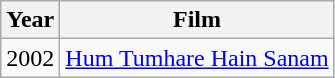<table class="wikitable sortable">
<tr>
<th scope="col">Year</th>
<th scope="col">Film</th>
</tr>
<tr>
<td>2002</td>
<td><a href='#'>Hum Tumhare Hain Sanam</a></td>
</tr>
</table>
